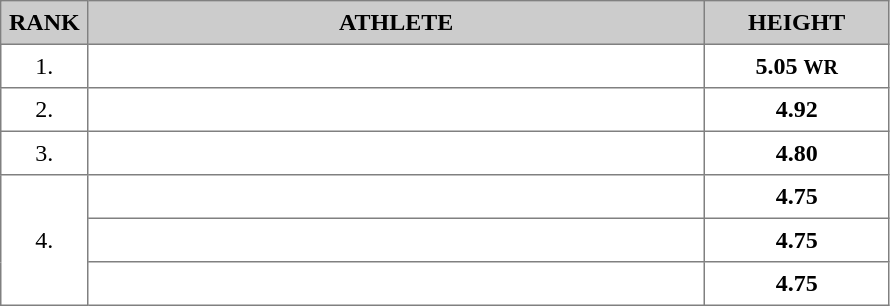<table border="1" cellspacing="2" cellpadding="5" style="border-collapse: collapse; font-size: 100%;">
<tr bgcolor="cccccc">
<th>RANK</th>
<th align="center" style="width: 25em">ATHLETE</th>
<th align="center" style="width: 7em">HEIGHT</th>
</tr>
<tr>
<td align="center">1.</td>
<td></td>
<td align="center"><strong>5.05</strong> <small><strong>WR</strong></small></td>
</tr>
<tr>
<td align="center">2.</td>
<td></td>
<td align="center"><strong>4.92</strong></td>
</tr>
<tr>
<td align="center">3.</td>
<td></td>
<td align="center"><strong>4.80</strong></td>
</tr>
<tr>
<td rowspan=3 align="center">4.</td>
<td></td>
<td align="center"><strong>4.75</strong></td>
</tr>
<tr>
<td></td>
<td align="center"><strong>4.75</strong></td>
</tr>
<tr>
<td></td>
<td align="center"><strong>4.75</strong></td>
</tr>
</table>
